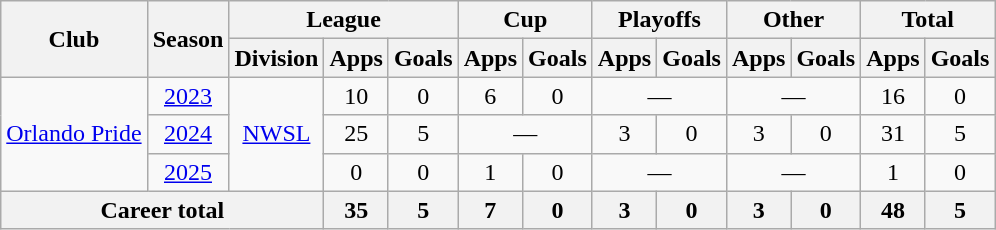<table class="wikitable" style="text-align: center;">
<tr>
<th rowspan="2">Club</th>
<th rowspan="2">Season</th>
<th colspan="3">League</th>
<th colspan="2">Cup</th>
<th colspan="2">Playoffs</th>
<th colspan="2">Other</th>
<th colspan="2">Total</th>
</tr>
<tr>
<th>Division</th>
<th>Apps</th>
<th>Goals</th>
<th>Apps</th>
<th>Goals</th>
<th>Apps</th>
<th>Goals</th>
<th>Apps</th>
<th>Goals</th>
<th>Apps</th>
<th>Goals</th>
</tr>
<tr>
<td rowspan="3"><a href='#'>Orlando Pride</a></td>
<td><a href='#'>2023</a></td>
<td rowspan="3"><a href='#'>NWSL</a></td>
<td>10</td>
<td>0</td>
<td>6</td>
<td>0</td>
<td colspan="2">—</td>
<td colspan="2">—</td>
<td>16</td>
<td>0</td>
</tr>
<tr>
<td><a href='#'>2024</a></td>
<td>25</td>
<td>5</td>
<td colspan="2">—</td>
<td>3</td>
<td>0</td>
<td>3</td>
<td>0</td>
<td>31</td>
<td>5</td>
</tr>
<tr>
<td><a href='#'>2025</a></td>
<td>0</td>
<td>0</td>
<td>1</td>
<td>0</td>
<td colspan="2">—</td>
<td colspan="2">—</td>
<td>1</td>
<td>0</td>
</tr>
<tr>
<th colspan="3">Career total</th>
<th>35</th>
<th>5</th>
<th>7</th>
<th>0</th>
<th>3</th>
<th>0</th>
<th>3</th>
<th>0</th>
<th>48</th>
<th>5</th>
</tr>
</table>
